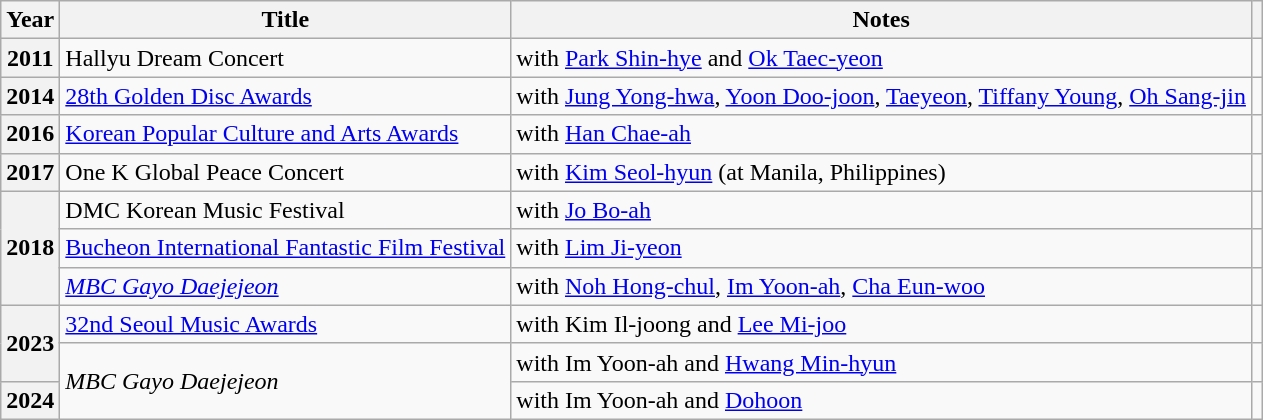<table class="wikitable sortable plainrowheaders">
<tr>
<th scope="col">Year</th>
<th scope="col">Title</th>
<th scope="col" class="unsortable">Notes</th>
<th scope="col" class="unsortable"></th>
</tr>
<tr>
<th scope="row">2011</th>
<td>Hallyu Dream Concert</td>
<td>with <a href='#'>Park Shin-hye</a> and <a href='#'>Ok Taec-yeon</a></td>
<td style="text-align:center"></td>
</tr>
<tr>
<th scope="row">2014</th>
<td><a href='#'>28th Golden Disc Awards</a></td>
<td>with <a href='#'>Jung Yong-hwa</a>, <a href='#'>Yoon Doo-joon</a>, <a href='#'>Taeyeon</a>, <a href='#'>Tiffany Young</a>, <a href='#'>Oh Sang-jin</a></td>
<td style="text-align:center"></td>
</tr>
<tr>
<th scope="row">2016</th>
<td><a href='#'>Korean Popular Culture and Arts Awards</a></td>
<td>with <a href='#'>Han Chae-ah</a></td>
<td style="text-align:center"></td>
</tr>
<tr>
<th scope="row">2017</th>
<td>One K Global Peace Concert</td>
<td>with <a href='#'>Kim Seol-hyun</a> (at Manila, Philippines)</td>
<td style="text-align:center"></td>
</tr>
<tr>
<th scope="row" rowspan="3">2018</th>
<td>DMC Korean Music Festival</td>
<td>with <a href='#'>Jo Bo-ah</a></td>
<td style="text-align:center"></td>
</tr>
<tr>
<td><a href='#'>Bucheon International Fantastic Film Festival</a></td>
<td>with <a href='#'>Lim Ji-yeon</a></td>
<td style="text-align:center"></td>
</tr>
<tr>
<td><em><a href='#'>MBC Gayo Daejejeon</a></em></td>
<td>with <a href='#'>Noh Hong-chul</a>, <a href='#'>Im Yoon-ah</a>, <a href='#'>Cha Eun-woo</a></td>
<td style="text-align:center"></td>
</tr>
<tr>
<th scope="row" rowspan="2">2023</th>
<td><a href='#'>32nd Seoul Music Awards</a></td>
<td>with Kim Il-joong and <a href='#'>Lee Mi-joo</a></td>
<td style="text-align:center"></td>
</tr>
<tr>
<td rowspan=5><em>MBC Gayo Daejejeon</em></td>
<td>with Im Yoon-ah and <a href='#'>Hwang Min-hyun</a></td>
<td style="text-align:center"></td>
</tr>
<tr>
<th scope="row">2024</th>
<td>with Im Yoon-ah and <a href='#'>Dohoon</a></td>
<td style="text-align:center"></td>
</tr>
</table>
